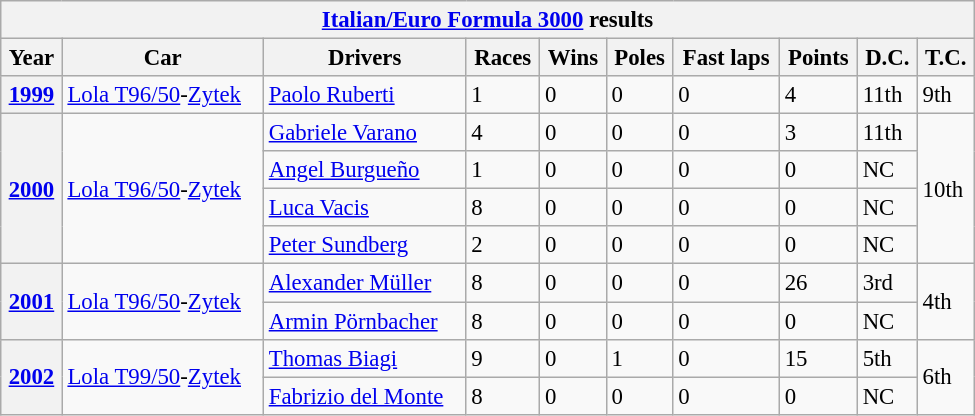<table class="wikitable collapsible collapsed" style="font-size:95%; width:650px">
<tr>
<th colspan=10><a href='#'>Italian/Euro Formula 3000</a> results</th>
</tr>
<tr>
<th>Year</th>
<th>Car</th>
<th>Drivers</th>
<th>Races</th>
<th>Wins</th>
<th>Poles</th>
<th>Fast laps</th>
<th>Points</th>
<th>D.C.</th>
<th>T.C.</th>
</tr>
<tr>
<th><a href='#'>1999</a></th>
<td><a href='#'>Lola T96/50</a>-<a href='#'>Zytek</a></td>
<td> <a href='#'>Paolo Ruberti</a></td>
<td>1</td>
<td>0</td>
<td>0</td>
<td>0</td>
<td>4</td>
<td>11th</td>
<td>9th</td>
</tr>
<tr>
<th rowspan=4><a href='#'>2000</a></th>
<td rowspan=4><a href='#'>Lola T96/50</a>-<a href='#'>Zytek</a></td>
<td> <a href='#'>Gabriele Varano</a></td>
<td>4</td>
<td>0</td>
<td>0</td>
<td>0</td>
<td>3</td>
<td>11th</td>
<td rowspan=4>10th</td>
</tr>
<tr>
<td> <a href='#'>Angel Burgueño</a></td>
<td>1</td>
<td>0</td>
<td>0</td>
<td>0</td>
<td>0</td>
<td>NC</td>
</tr>
<tr>
<td> <a href='#'>Luca Vacis</a></td>
<td>8</td>
<td>0</td>
<td>0</td>
<td>0</td>
<td>0</td>
<td>NC</td>
</tr>
<tr>
<td> <a href='#'>Peter Sundberg</a></td>
<td>2</td>
<td>0</td>
<td>0</td>
<td>0</td>
<td>0</td>
<td>NC</td>
</tr>
<tr>
<th rowspan=2><a href='#'>2001</a></th>
<td rowspan=2><a href='#'>Lola T96/50</a>-<a href='#'>Zytek</a></td>
<td> <a href='#'>Alexander Müller</a></td>
<td>8</td>
<td>0</td>
<td>0</td>
<td>0</td>
<td>26</td>
<td>3rd</td>
<td rowspan=2>4th</td>
</tr>
<tr>
<td> <a href='#'>Armin Pörnbacher</a></td>
<td>8</td>
<td>0</td>
<td>0</td>
<td>0</td>
<td>0</td>
<td>NC</td>
</tr>
<tr>
<th rowspan=2><a href='#'>2002</a></th>
<td rowspan=2><a href='#'>Lola T99/50</a>-<a href='#'>Zytek</a></td>
<td> <a href='#'>Thomas Biagi</a></td>
<td>9</td>
<td>0</td>
<td>1</td>
<td>0</td>
<td>15</td>
<td>5th</td>
<td rowspan=2>6th</td>
</tr>
<tr>
<td> <a href='#'>Fabrizio del Monte</a></td>
<td>8</td>
<td>0</td>
<td>0</td>
<td>0</td>
<td>0</td>
<td>NC</td>
</tr>
</table>
